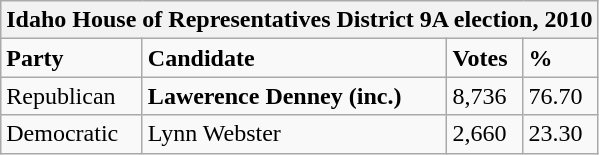<table class="wikitable">
<tr>
<th colspan="4">Idaho House of Representatives District 9A election, 2010</th>
</tr>
<tr>
<td><strong>Party</strong></td>
<td><strong>Candidate</strong></td>
<td><strong>Votes</strong></td>
<td><strong>%</strong></td>
</tr>
<tr>
<td>Republican</td>
<td><strong>Lawerence Denney (inc.)</strong></td>
<td>8,736</td>
<td>76.70</td>
</tr>
<tr>
<td>Democratic</td>
<td>Lynn Webster</td>
<td>2,660</td>
<td>23.30</td>
</tr>
</table>
